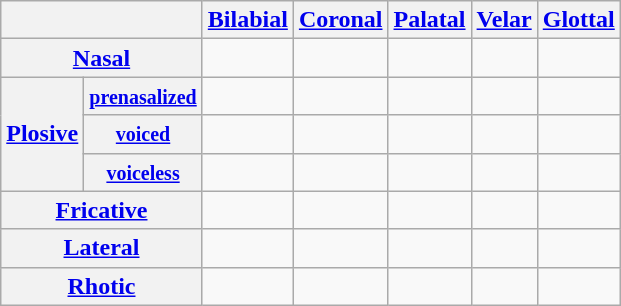<table class="wikitable" style="text-align: center">
<tr>
<th colspan="2"></th>
<th><a href='#'>Bilabial</a></th>
<th><a href='#'>Coronal</a></th>
<th><a href='#'>Palatal</a></th>
<th><a href='#'>Velar</a></th>
<th><a href='#'>Glottal</a></th>
</tr>
<tr>
<th colspan="2"><a href='#'>Nasal</a></th>
<td></td>
<td></td>
<td></td>
<td></td>
<td></td>
</tr>
<tr>
<th rowspan="3"><a href='#'>Plosive</a></th>
<th><small><a href='#'>prenasalized</a></small></th>
<td></td>
<td></td>
<td></td>
<td></td>
<td></td>
</tr>
<tr>
<th><small><a href='#'>voiced</a></small></th>
<td></td>
<td></td>
<td></td>
<td></td>
<td></td>
</tr>
<tr>
<th><small><a href='#'>voiceless</a></small></th>
<td></td>
<td></td>
<td></td>
<td></td>
<td></td>
</tr>
<tr>
<th colspan="2"><a href='#'>Fricative</a></th>
<td></td>
<td></td>
<td></td>
<td></td>
<td></td>
</tr>
<tr>
<th colspan="2"><a href='#'>Lateral</a></th>
<td></td>
<td></td>
<td></td>
<td></td>
<td></td>
</tr>
<tr>
<th colspan="2"><a href='#'>Rhotic</a></th>
<td></td>
<td></td>
<td></td>
<td></td>
<td></td>
</tr>
</table>
